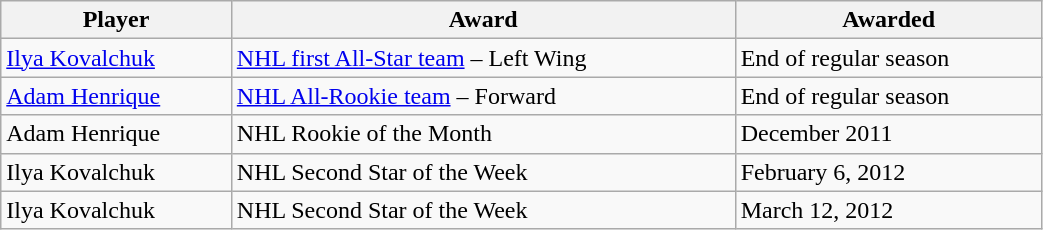<table class="wikitable" style="width:55%;">
<tr>
<th>Player</th>
<th>Award</th>
<th>Awarded</th>
</tr>
<tr>
<td><a href='#'>Ilya Kovalchuk</a></td>
<td><a href='#'>NHL first All-Star team</a> – Left Wing</td>
<td>End of regular season</td>
</tr>
<tr>
<td><a href='#'>Adam Henrique</a></td>
<td><a href='#'>NHL All-Rookie team</a> – Forward</td>
<td>End of regular season</td>
</tr>
<tr>
<td>Adam Henrique</td>
<td>NHL Rookie of the Month</td>
<td>December 2011</td>
</tr>
<tr>
<td>Ilya Kovalchuk</td>
<td>NHL Second Star of the Week</td>
<td>February 6, 2012</td>
</tr>
<tr>
<td>Ilya Kovalchuk</td>
<td>NHL Second Star of the Week</td>
<td>March 12, 2012</td>
</tr>
</table>
